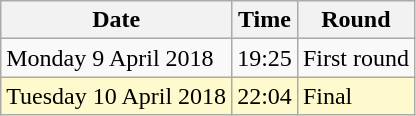<table class="wikitable">
<tr>
<th>Date</th>
<th>Time</th>
<th>Round</th>
</tr>
<tr>
<td>Monday 9 April 2018</td>
<td>19:25</td>
<td>First round</td>
</tr>
<tr>
<td style=background:lemonchiffon>Tuesday 10 April 2018</td>
<td style=background:lemonchiffon>22:04</td>
<td style=background:lemonchiffon>Final</td>
</tr>
</table>
